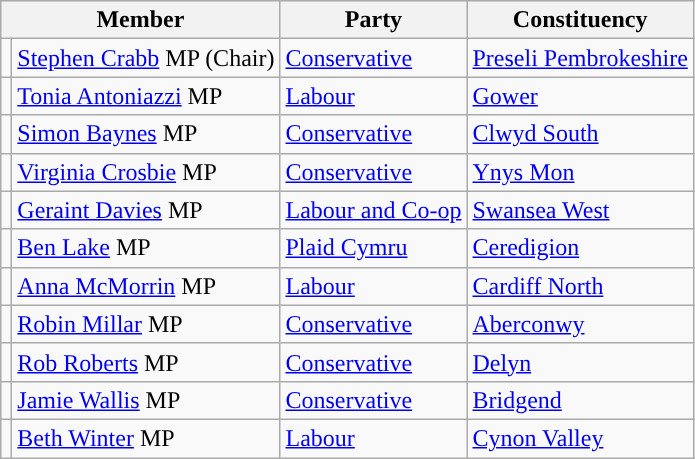<table class="wikitable">
<tr>
<th colspan="2" valign="top">Member</th>
<th valign="top">Party</th>
<th valign="top">Constituency</th>
</tr>
<tr>
<td style="color:inherit;background:"></td>
<td><a href='#'>Stephen Crabb</a> MP (Chair)</td>
<td><a href='#'>Conservative</a></td>
<td><a href='#'>Preseli Pembrokeshire</a></td>
</tr>
<tr>
<td style="color:inherit;background:"></td>
<td><a href='#'>Tonia Antoniazzi</a> MP</td>
<td><a href='#'>Labour</a></td>
<td><a href='#'>Gower</a></td>
</tr>
<tr>
<td style="color:inherit;background:"></td>
<td><a href='#'>Simon Baynes</a> MP</td>
<td><a href='#'>Conservative</a></td>
<td><a href='#'>Clwyd South</a></td>
</tr>
<tr>
<td style="color:inherit;background:"></td>
<td><a href='#'>Virginia Crosbie</a> MP</td>
<td><a href='#'>Conservative</a></td>
<td><a href='#'>Ynys Mon</a></td>
</tr>
<tr>
<td style="color:inherit;background:"></td>
<td><a href='#'>Geraint Davies</a> MP</td>
<td><a href='#'>Labour and Co-op</a></td>
<td><a href='#'>Swansea West</a></td>
</tr>
<tr>
<td style="color:inherit;background:"></td>
<td><a href='#'>Ben Lake</a> MP</td>
<td><a href='#'>Plaid Cymru</a></td>
<td><a href='#'>Ceredigion</a></td>
</tr>
<tr>
<td style="color:inherit;background:"></td>
<td><a href='#'>Anna McMorrin</a> MP</td>
<td><a href='#'>Labour</a></td>
<td><a href='#'>Cardiff North</a></td>
</tr>
<tr>
<td style="color:inherit;background:"></td>
<td><a href='#'>Robin Millar</a> MP</td>
<td><a href='#'>Conservative</a></td>
<td><a href='#'>Aberconwy</a></td>
</tr>
<tr>
<td style="color:inherit;background:"></td>
<td><a href='#'>Rob Roberts</a> MP</td>
<td><a href='#'>Conservative</a></td>
<td><a href='#'>Delyn</a></td>
</tr>
<tr>
<td style="color:inherit;background:"></td>
<td><a href='#'>Jamie Wallis</a> MP</td>
<td><a href='#'>Conservative</a></td>
<td><a href='#'>Bridgend</a></td>
</tr>
<tr>
<td style="color:inherit;background:"></td>
<td><a href='#'>Beth Winter</a> MP</td>
<td><a href='#'>Labour</a></td>
<td><a href='#'>Cynon Valley</a></td>
</tr>
</table>
